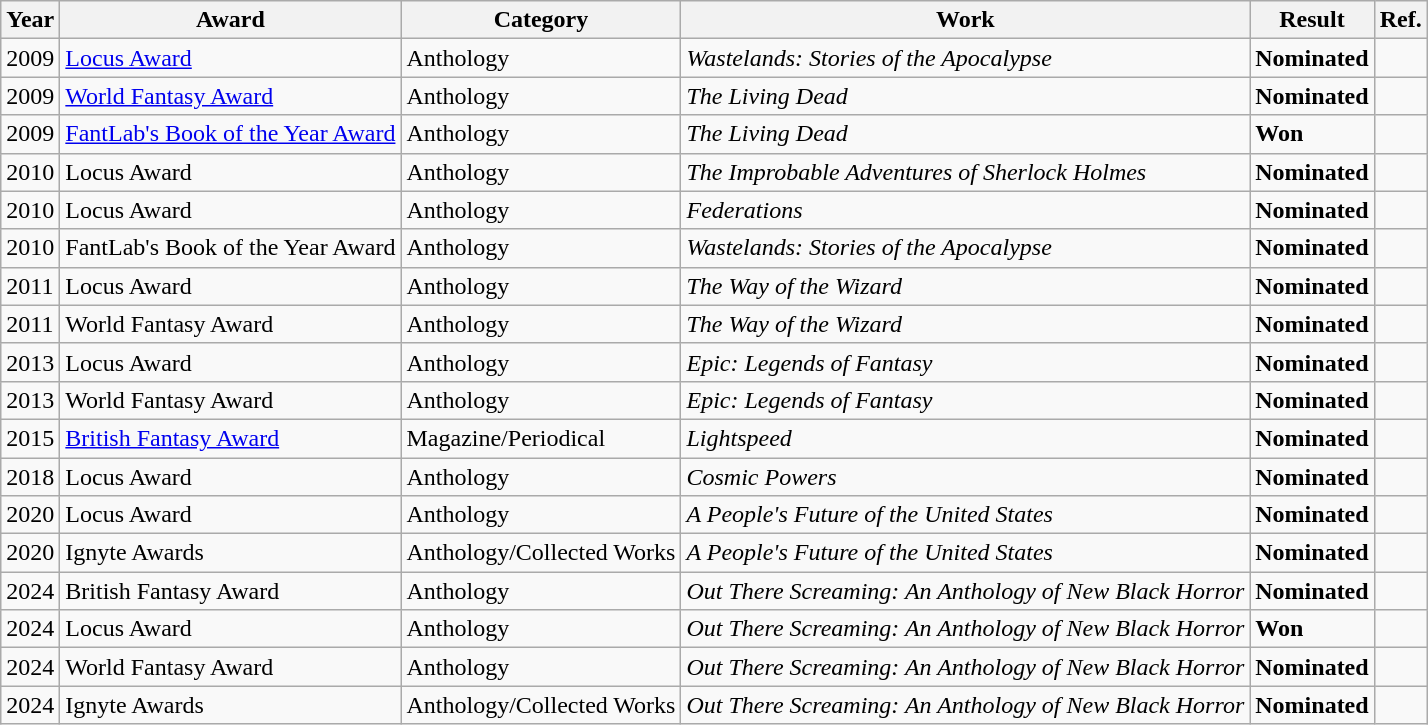<table class="wikitable">
<tr>
<th>Year</th>
<th>Award</th>
<th>Category</th>
<th>Work</th>
<th>Result</th>
<th>Ref.</th>
</tr>
<tr>
<td>2009</td>
<td><a href='#'>Locus Award</a></td>
<td>Anthology</td>
<td><em>Wastelands: Stories of the Apocalypse</em></td>
<td><strong>Nominated</strong></td>
<td></td>
</tr>
<tr>
<td>2009</td>
<td><a href='#'>World Fantasy Award</a></td>
<td>Anthology</td>
<td><em>The Living Dead</em></td>
<td><strong>Nominated</strong></td>
<td></td>
</tr>
<tr>
<td>2009</td>
<td><a href='#'>FantLab's Book of the Year Award</a></td>
<td>Anthology</td>
<td><em>The Living Dead</em></td>
<td><strong>Won</strong></td>
<td></td>
</tr>
<tr>
<td>2010</td>
<td>Locus Award</td>
<td>Anthology</td>
<td><em>The Improbable Adventures of Sherlock Holmes</em></td>
<td><strong>Nominated</strong></td>
<td></td>
</tr>
<tr>
<td>2010</td>
<td>Locus Award</td>
<td>Anthology</td>
<td><em>Federations</em></td>
<td><strong>Nominated</strong></td>
<td></td>
</tr>
<tr>
<td>2010</td>
<td>FantLab's Book of the Year Award</td>
<td>Anthology</td>
<td><em>Wastelands: Stories of the Apocalypse</em></td>
<td><strong>Nominated</strong></td>
<td></td>
</tr>
<tr>
<td>2011</td>
<td>Locus Award</td>
<td>Anthology</td>
<td><em>The Way of the Wizard</em></td>
<td><strong>Nominated</strong></td>
<td></td>
</tr>
<tr>
<td>2011</td>
<td>World Fantasy Award</td>
<td>Anthology</td>
<td><em>The Way of the Wizard</em></td>
<td><strong>Nominated</strong></td>
<td></td>
</tr>
<tr>
<td>2013</td>
<td>Locus Award</td>
<td>Anthology</td>
<td><em>Epic: Legends of Fantasy</em></td>
<td><strong>Nominated</strong></td>
<td></td>
</tr>
<tr>
<td>2013</td>
<td>World Fantasy Award</td>
<td>Anthology</td>
<td><em>Epic: Legends of Fantasy</em></td>
<td><strong>Nominated</strong></td>
<td></td>
</tr>
<tr>
<td>2015</td>
<td><a href='#'>British Fantasy Award</a></td>
<td>Magazine/Periodical</td>
<td><em>Lightspeed</em></td>
<td><strong>Nominated</strong></td>
<td></td>
</tr>
<tr>
<td>2018</td>
<td>Locus Award</td>
<td>Anthology</td>
<td><em>Cosmic Powers</em></td>
<td><strong>Nominated</strong></td>
<td></td>
</tr>
<tr>
<td>2020</td>
<td>Locus Award</td>
<td>Anthology</td>
<td><em>A People's Future of the United States</em></td>
<td><strong>Nominated</strong></td>
<td></td>
</tr>
<tr>
<td>2020</td>
<td>Ignyte Awards</td>
<td>Anthology/Collected Works</td>
<td><em>A People's Future of the United States</em></td>
<td><strong>Nominated</strong></td>
<td></td>
</tr>
<tr>
<td>2024</td>
<td>British Fantasy Award</td>
<td>Anthology</td>
<td><em>Out There Screaming: An Anthology of New Black Horror</em></td>
<td><strong>Nominated</strong></td>
<td></td>
</tr>
<tr>
<td>2024</td>
<td>Locus Award</td>
<td>Anthology</td>
<td><em>Out There Screaming: An Anthology of New Black Horror</em></td>
<td><strong>Won</strong></td>
<td></td>
</tr>
<tr>
<td>2024</td>
<td>World Fantasy Award</td>
<td>Anthology</td>
<td><em>Out There Screaming: An Anthology of New Black Horror</em></td>
<td><strong>Nominated</strong></td>
<td></td>
</tr>
<tr>
<td>2024</td>
<td>Ignyte Awards</td>
<td>Anthology/Collected Works</td>
<td><em>Out There Screaming: An Anthology of New Black Horror</em></td>
<td><strong>Nominated</strong></td>
<td></td>
</tr>
</table>
